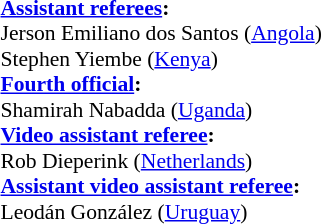<table width=50% style="font-size:90%">
<tr>
<td><br><strong><a href='#'>Assistant referees</a>:</strong>
<br>Jerson Emiliano dos Santos (<a href='#'>Angola</a>)
<br>Stephen Yiembe (<a href='#'>Kenya</a>)
<br><strong><a href='#'>Fourth official</a>:</strong>
<br>Shamirah Nabadda (<a href='#'>Uganda</a>)
<br><strong><a href='#'>Video assistant referee</a>:</strong>
<br>Rob Dieperink (<a href='#'>Netherlands</a>)
<br><strong><a href='#'>Assistant video assistant referee</a>:</strong>
<br>Leodán González (<a href='#'>Uruguay</a>)</td>
</tr>
</table>
